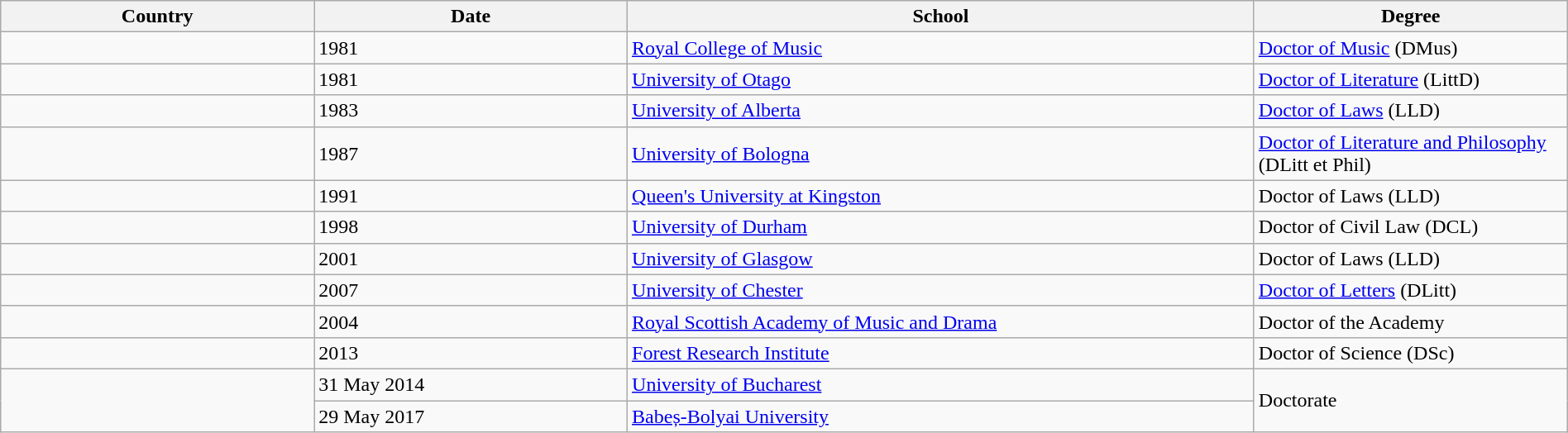<table class="wikitable sortable" width="100%" style="margin:0.5em 1em 0.5em 0; border:1px #005566 solid; border-collapse:collapse;">
<tr>
<th bgcolor="#F5F5F5" width="20%"><span>Country</span></th>
<th bgcolor="#F5F5F5" width="20%"><span>Date</span></th>
<th bgcolor="#F5F5F5" width="40%"><span>School</span></th>
<th bgcolor="#F5F5F5" width="20%"><span>Degree</span></th>
</tr>
<tr>
<td></td>
<td>1981</td>
<td><a href='#'>Royal College of Music</a></td>
<td><a href='#'>Doctor of Music</a> (DMus)</td>
</tr>
<tr>
<td></td>
<td>1981</td>
<td><a href='#'>University of Otago</a></td>
<td><a href='#'>Doctor of Literature</a> (LittD)</td>
</tr>
<tr>
<td></td>
<td>1983</td>
<td><a href='#'>University of Alberta</a></td>
<td><a href='#'>Doctor of Laws</a> (LLD)</td>
</tr>
<tr>
<td></td>
<td>1987</td>
<td><a href='#'>University of Bologna</a></td>
<td><a href='#'>Doctor of Literature and Philosophy</a> (DLitt et Phil)</td>
</tr>
<tr>
<td></td>
<td>1991</td>
<td><a href='#'>Queen's University at Kingston</a></td>
<td>Doctor of Laws (LLD)</td>
</tr>
<tr>
<td></td>
<td>1998</td>
<td><a href='#'>University of Durham</a></td>
<td>Doctor of Civil Law (DCL)</td>
</tr>
<tr>
<td></td>
<td>2001</td>
<td><a href='#'>University of Glasgow</a></td>
<td>Doctor of Laws (LLD)</td>
</tr>
<tr>
<td></td>
<td>2007</td>
<td><a href='#'>University of Chester</a></td>
<td><a href='#'>Doctor of Letters</a> (DLitt)</td>
</tr>
<tr>
<td></td>
<td>2004</td>
<td><a href='#'>Royal Scottish Academy of Music and Drama</a></td>
<td>Doctor of the Academy</td>
</tr>
<tr>
<td></td>
<td>2013</td>
<td><a href='#'>Forest Research Institute</a></td>
<td>Doctor of Science (DSc)</td>
</tr>
<tr>
<td rowspan="2"></td>
<td>31 May 2014</td>
<td><a href='#'>University of Bucharest</a></td>
<td rowspan="2">Doctorate</td>
</tr>
<tr>
<td>29 May 2017</td>
<td><a href='#'>Babeș-Bolyai University</a></td>
</tr>
</table>
